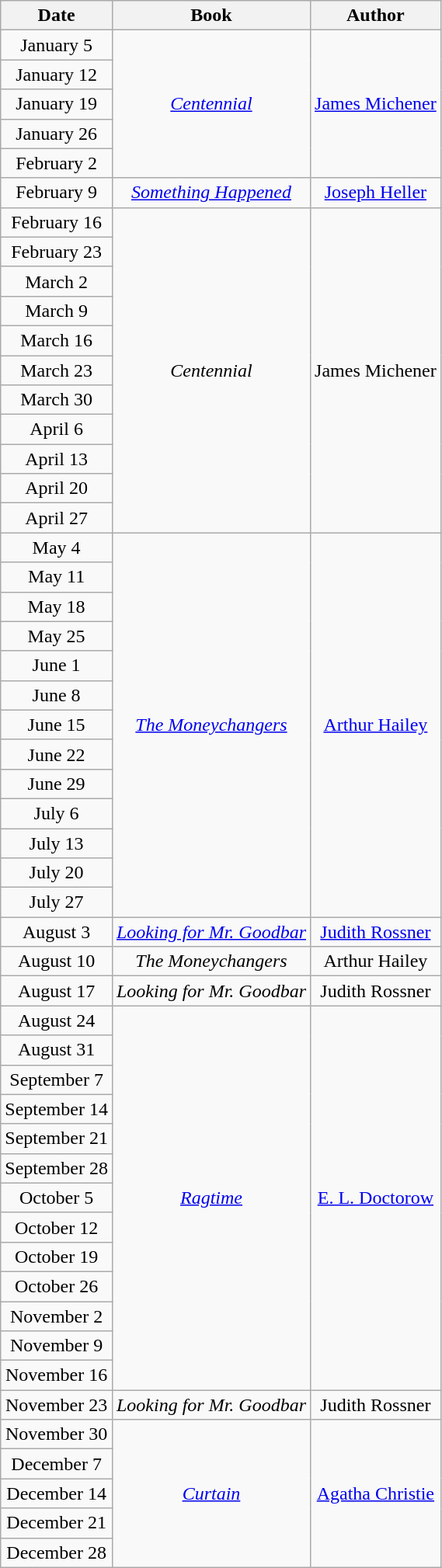<table class="wikitable sortable" style="text-align: center">
<tr>
<th>Date</th>
<th>Book</th>
<th>Author</th>
</tr>
<tr>
<td>January 5</td>
<td rowspan=5><em><a href='#'>Centennial</a></em></td>
<td rowspan=5><a href='#'>James Michener</a></td>
</tr>
<tr>
<td>January 12</td>
</tr>
<tr>
<td>January 19</td>
</tr>
<tr>
<td>January 26</td>
</tr>
<tr>
<td>February 2</td>
</tr>
<tr>
<td>February 9</td>
<td><em><a href='#'>Something Happened</a></em></td>
<td><a href='#'>Joseph Heller</a></td>
</tr>
<tr>
<td>February 16</td>
<td rowspan=11><em>Centennial</em></td>
<td rowspan=11>James Michener</td>
</tr>
<tr>
<td>February 23</td>
</tr>
<tr>
<td>March 2</td>
</tr>
<tr>
<td>March 9</td>
</tr>
<tr>
<td>March 16</td>
</tr>
<tr>
<td>March 23</td>
</tr>
<tr>
<td>March 30</td>
</tr>
<tr>
<td>April 6</td>
</tr>
<tr>
<td>April 13</td>
</tr>
<tr>
<td>April 20</td>
</tr>
<tr>
<td>April 27</td>
</tr>
<tr>
<td>May 4</td>
<td rowspan=13><em><a href='#'>The Moneychangers</a></em></td>
<td rowspan=13><a href='#'>Arthur Hailey</a></td>
</tr>
<tr>
<td>May 11</td>
</tr>
<tr>
<td>May 18</td>
</tr>
<tr>
<td>May 25</td>
</tr>
<tr>
<td>June 1</td>
</tr>
<tr>
<td>June 8</td>
</tr>
<tr>
<td>June 15</td>
</tr>
<tr>
<td>June 22</td>
</tr>
<tr>
<td>June 29</td>
</tr>
<tr>
<td>July 6</td>
</tr>
<tr>
<td>July 13</td>
</tr>
<tr>
<td>July 20</td>
</tr>
<tr>
<td>July 27</td>
</tr>
<tr>
<td>August 3</td>
<td><em><a href='#'>Looking for Mr. Goodbar</a></em></td>
<td><a href='#'>Judith Rossner</a></td>
</tr>
<tr>
<td>August 10</td>
<td><em>The Moneychangers</em></td>
<td>Arthur Hailey</td>
</tr>
<tr>
<td>August 17</td>
<td><em>Looking for Mr. Goodbar</em></td>
<td>Judith Rossner</td>
</tr>
<tr>
<td>August 24</td>
<td rowspan=13><em><a href='#'>Ragtime</a></em></td>
<td rowspan=13><a href='#'>E. L. Doctorow</a></td>
</tr>
<tr>
<td>August 31</td>
</tr>
<tr>
<td>September 7</td>
</tr>
<tr>
<td>September 14</td>
</tr>
<tr>
<td>September 21</td>
</tr>
<tr>
<td>September 28</td>
</tr>
<tr>
<td>October 5</td>
</tr>
<tr>
<td>October 12</td>
</tr>
<tr>
<td>October 19</td>
</tr>
<tr>
<td>October 26</td>
</tr>
<tr>
<td>November 2</td>
</tr>
<tr>
<td>November 9</td>
</tr>
<tr>
<td>November 16</td>
</tr>
<tr>
<td>November 23</td>
<td><em>Looking for Mr. Goodbar</em></td>
<td>Judith Rossner</td>
</tr>
<tr>
<td>November 30</td>
<td rowspan=5><em><a href='#'>Curtain</a></em></td>
<td rowspan=5><a href='#'>Agatha Christie</a></td>
</tr>
<tr>
<td>December 7</td>
</tr>
<tr>
<td>December 14</td>
</tr>
<tr>
<td>December 21</td>
</tr>
<tr>
<td>December 28</td>
</tr>
</table>
